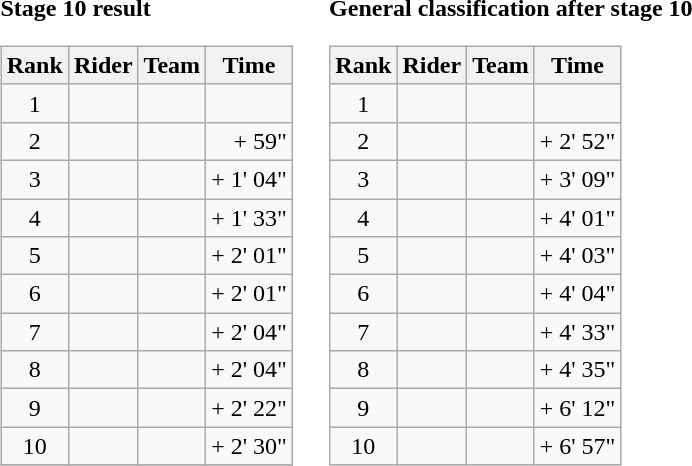<table>
<tr>
<td><strong>Stage 10 result</strong><br><table class="wikitable">
<tr>
<th scope="col">Rank</th>
<th scope="col">Rider</th>
<th scope="col">Team</th>
<th scope="col">Time</th>
</tr>
<tr>
<td style="text-align:center;">1</td>
<td> </td>
<td></td>
<td style="text-align:right;"></td>
</tr>
<tr>
<td style="text-align:center;">2</td>
<td></td>
<td></td>
<td style="text-align:right;">+ 59"</td>
</tr>
<tr>
<td style="text-align:center;">3</td>
<td></td>
<td></td>
<td style="text-align:right;">+ 1' 04"</td>
</tr>
<tr>
<td style="text-align:center;">4</td>
<td></td>
<td></td>
<td style="text-align:right;">+ 1' 33"</td>
</tr>
<tr>
<td style="text-align:center;">5</td>
<td></td>
<td></td>
<td style="text-align:right;">+ 2' 01"</td>
</tr>
<tr>
<td style="text-align:center;">6</td>
<td></td>
<td></td>
<td style="text-align:right;">+ 2' 01"</td>
</tr>
<tr>
<td style="text-align:center;">7</td>
<td></td>
<td></td>
<td style="text-align:right;">+ 2' 04"</td>
</tr>
<tr>
<td style="text-align:center;">8</td>
<td></td>
<td></td>
<td style="text-align:right;">+ 2' 04"</td>
</tr>
<tr>
<td style="text-align:center;">9</td>
<td></td>
<td></td>
<td style="text-align:right;">+ 2' 22"</td>
</tr>
<tr>
<td style="text-align:center;">10</td>
<td> </td>
<td></td>
<td style="text-align:right;">+ 2' 30"</td>
</tr>
<tr>
</tr>
</table>
</td>
<td></td>
<td><strong>General classification after stage 10</strong><br><table class="wikitable">
<tr>
<th scope="col">Rank</th>
<th scope="col">Rider</th>
<th scope="col">Team</th>
<th scope="col">Time</th>
</tr>
<tr>
<td style="text-align:center;">1</td>
<td>   </td>
<td></td>
<td style="text-align:right;"></td>
</tr>
<tr>
<td style="text-align:center;">2</td>
<td></td>
<td></td>
<td style="text-align:right;">+ 2' 52"</td>
</tr>
<tr>
<td style="text-align:center;">3</td>
<td> </td>
<td></td>
<td style="text-align:right;">+ 3' 09"</td>
</tr>
<tr>
<td style="text-align:center;">4</td>
<td></td>
<td></td>
<td style="text-align:right;">+ 4' 01"</td>
</tr>
<tr>
<td style="text-align:center;">5</td>
<td> </td>
<td></td>
<td style="text-align:right;">+ 4' 03"</td>
</tr>
<tr>
<td style="text-align:center;">6</td>
<td></td>
<td></td>
<td style="text-align:right;">+ 4' 04"</td>
</tr>
<tr>
<td style="text-align:center;">7</td>
<td></td>
<td></td>
<td style="text-align:right;">+ 4' 33"</td>
</tr>
<tr>
<td style="text-align:center;">8</td>
<td></td>
<td></td>
<td style="text-align:right;">+ 4' 35"</td>
</tr>
<tr>
<td style="text-align:center;">9</td>
<td></td>
<td></td>
<td style="text-align:right;">+ 6' 12"</td>
</tr>
<tr>
<td style="text-align:center;">10</td>
<td></td>
<td></td>
<td style="text-align:right;">+ 6' 57"</td>
</tr>
</table>
</td>
</tr>
</table>
